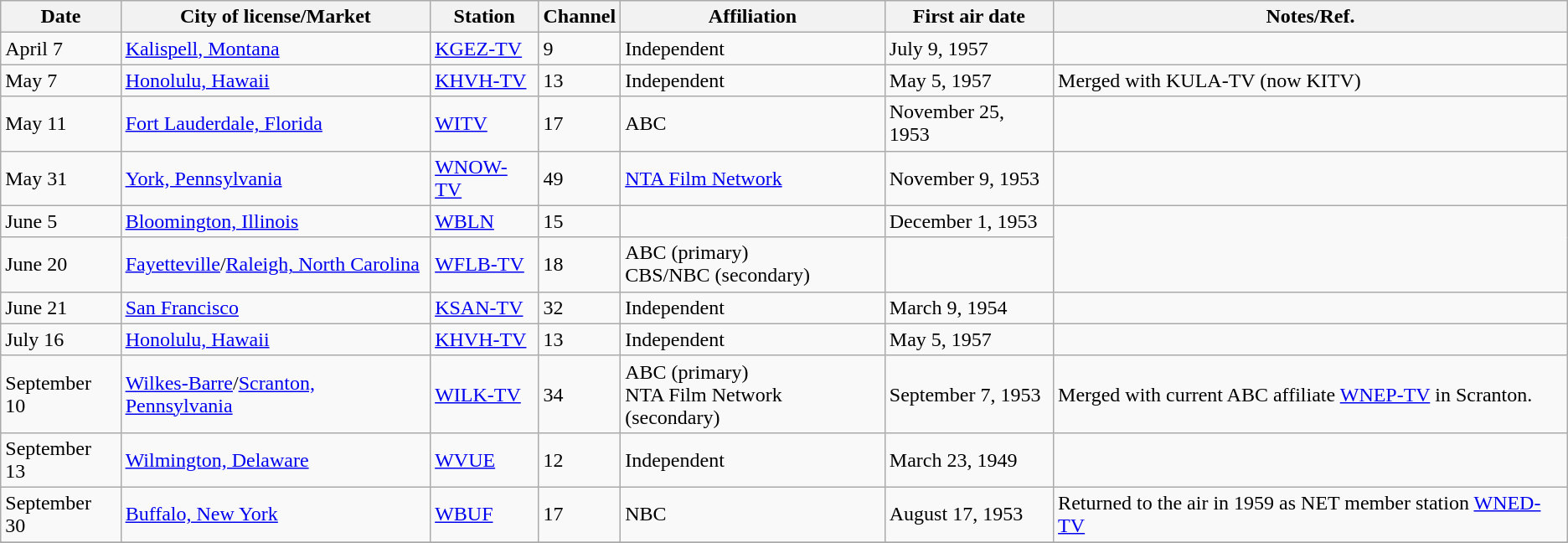<table class="wikitable unsortable">
<tr>
<th>Date</th>
<th>City of license/Market</th>
<th>Station</th>
<th>Channel</th>
<th>Affiliation</th>
<th>First air date</th>
<th>Notes/Ref.</th>
</tr>
<tr>
<td>April 7</td>
<td><a href='#'>Kalispell, Montana</a></td>
<td><a href='#'>KGEZ-TV</a></td>
<td>9</td>
<td>Independent</td>
<td>July 9, 1957</td>
<td></td>
</tr>
<tr>
<td>May 7</td>
<td><a href='#'>Honolulu, Hawaii</a></td>
<td><a href='#'>KHVH-TV</a></td>
<td>13</td>
<td>Independent</td>
<td>May 5, 1957</td>
<td>Merged with KULA-TV (now KITV)</td>
</tr>
<tr>
<td>May 11</td>
<td><a href='#'>Fort Lauderdale, Florida</a></td>
<td><a href='#'>WITV</a></td>
<td>17</td>
<td>ABC</td>
<td>November 25, 1953</td>
<td></td>
</tr>
<tr>
<td>May 31</td>
<td><a href='#'>York, Pennsylvania</a> <br> </td>
<td><a href='#'>WNOW-TV</a></td>
<td>49</td>
<td><a href='#'>NTA Film Network</a></td>
<td>November 9, 1953</td>
<td></td>
</tr>
<tr>
<td>June 5</td>
<td><a href='#'>Bloomington, Illinois</a></td>
<td><a href='#'>WBLN</a></td>
<td>15</td>
<td></td>
<td>December 1, 1953</td>
</tr>
<tr>
<td>June 20</td>
<td><a href='#'>Fayetteville</a>/<a href='#'>Raleigh, North Carolina</a></td>
<td><a href='#'>WFLB-TV</a></td>
<td>18</td>
<td>ABC (primary) <br> CBS/NBC (secondary)</td>
<td></td>
</tr>
<tr>
<td>June 21</td>
<td><a href='#'>San Francisco</a></td>
<td><a href='#'>KSAN-TV</a></td>
<td>32</td>
<td>Independent</td>
<td>March 9, 1954</td>
<td></td>
</tr>
<tr>
<td>July 16</td>
<td><a href='#'>Honolulu, Hawaii</a></td>
<td><a href='#'>KHVH-TV</a></td>
<td>13</td>
<td>Independent</td>
<td>May 5, 1957</td>
<td></td>
</tr>
<tr>
<td>September 10</td>
<td><a href='#'>Wilkes-Barre</a>/<a href='#'>Scranton, Pennsylvania</a></td>
<td><a href='#'>WILK-TV</a></td>
<td>34</td>
<td>ABC (primary) <br> NTA Film Network (secondary)</td>
<td>September 7, 1953</td>
<td>Merged with current ABC affiliate <a href='#'>WNEP-TV</a> in Scranton.</td>
</tr>
<tr>
<td>September 13</td>
<td><a href='#'>Wilmington, Delaware</a></td>
<td><a href='#'>WVUE</a></td>
<td>12</td>
<td>Independent</td>
<td>March 23, 1949</td>
<td></td>
</tr>
<tr>
<td>September 30</td>
<td><a href='#'>Buffalo, New York</a></td>
<td><a href='#'>WBUF</a></td>
<td>17</td>
<td>NBC</td>
<td>August 17, 1953</td>
<td>Returned to the air in 1959 as NET member station <a href='#'>WNED-TV</a></td>
</tr>
<tr>
</tr>
</table>
